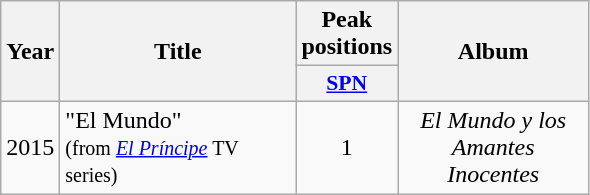<table class="wikitable">
<tr>
<th align="center" rowspan="2" width="10">Year</th>
<th align="center" rowspan="2" width="150">Title</th>
<th align="center" colspan="1" width="20">Peak positions</th>
<th align="center" rowspan="2" width="120">Album</th>
</tr>
<tr>
<th scope="col" style="width:3em;font-size:90%;"><a href='#'>SPN</a><br></th>
</tr>
<tr>
<td style="text-align:center;">2015</td>
<td>"El Mundo" <br><small>(from <em><a href='#'>El Príncipe</a></em> TV series)</small></td>
<td style="text-align:center;">1</td>
<td style="text-align:center;"><em>El Mundo y los Amantes Inocentes</em></td>
</tr>
</table>
